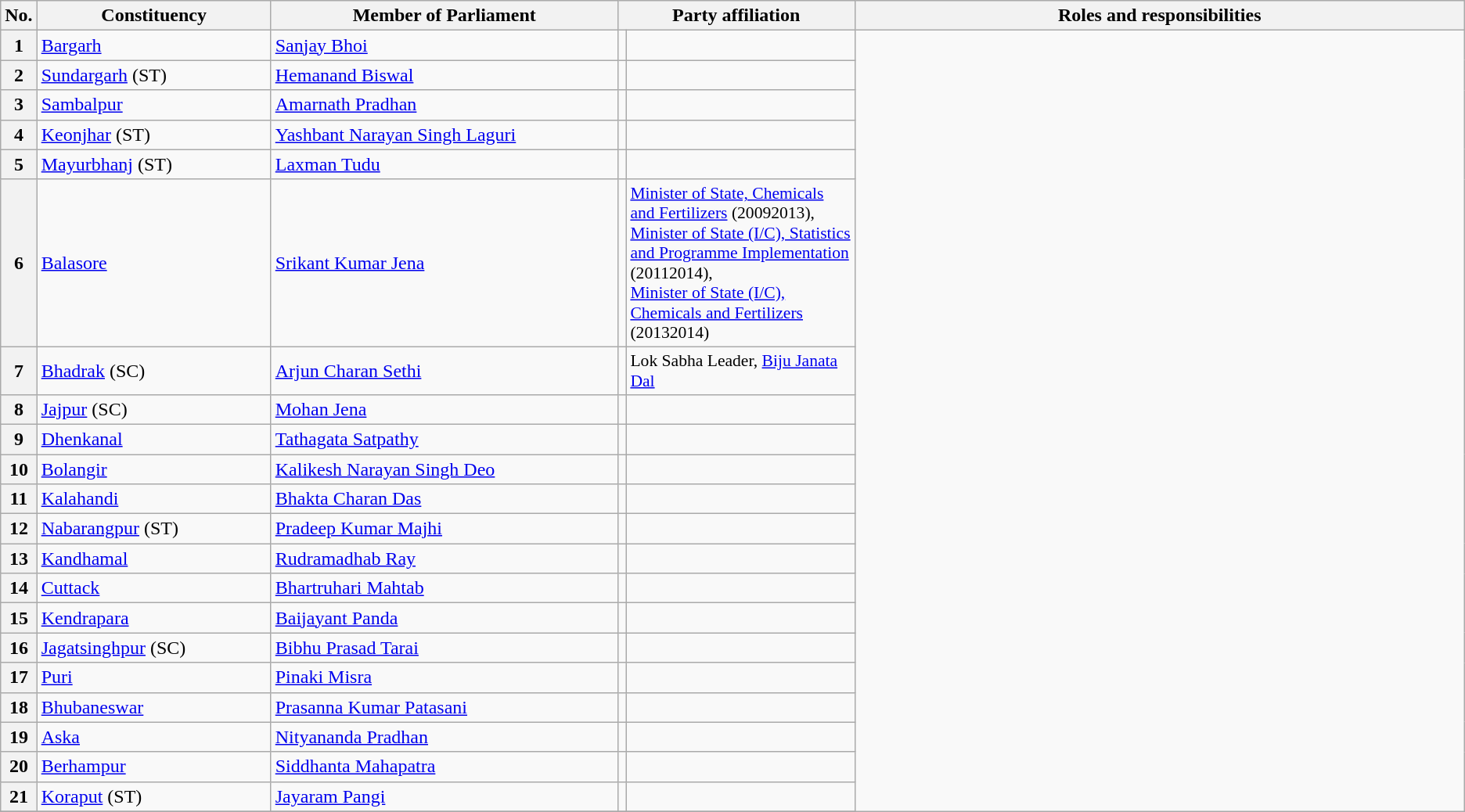<table class="wikitable">
<tr style="text-align:center;">
<th>No.</th>
<th style="width:12em">Constituency</th>
<th style="width:18em">Member of Parliament</th>
<th colspan="2" style="width:18em">Party affiliation</th>
<th style="width:32em">Roles and responsibilities</th>
</tr>
<tr>
<th>1</th>
<td><a href='#'>Bargarh</a></td>
<td><a href='#'>Sanjay Bhoi</a></td>
<td></td>
<td></td>
</tr>
<tr>
<th>2</th>
<td><a href='#'>Sundargarh</a> (ST)</td>
<td><a href='#'>Hemanand Biswal</a></td>
<td></td>
<td></td>
</tr>
<tr>
<th>3</th>
<td><a href='#'>Sambalpur</a></td>
<td><a href='#'>Amarnath Pradhan</a></td>
<td></td>
<td></td>
</tr>
<tr>
<th>4</th>
<td><a href='#'>Keonjhar</a> (ST)</td>
<td><a href='#'>Yashbant Narayan Singh Laguri</a></td>
<td></td>
<td></td>
</tr>
<tr>
<th>5</th>
<td><a href='#'>Mayurbhanj</a> (ST)</td>
<td><a href='#'>Laxman Tudu</a></td>
<td></td>
<td></td>
</tr>
<tr>
<th>6</th>
<td><a href='#'>Balasore</a></td>
<td><a href='#'>Srikant Kumar Jena</a></td>
<td></td>
<td style="font-size:90%"><a href='#'>Minister of State, Chemicals and Fertilizers</a> (20092013),<br><a href='#'>Minister of State (I/C), Statistics and Programme Implementation</a> (20112014),<br><a href='#'>Minister of State (I/C), Chemicals and Fertilizers</a> (20132014)</td>
</tr>
<tr>
<th>7</th>
<td><a href='#'>Bhadrak</a> (SC)</td>
<td><a href='#'>Arjun Charan Sethi</a></td>
<td></td>
<td style="font-size:90%">Lok Sabha Leader, <a href='#'>Biju Janata Dal</a></td>
</tr>
<tr>
<th>8</th>
<td><a href='#'>Jajpur</a> (SC)</td>
<td><a href='#'>Mohan Jena</a></td>
<td></td>
<td></td>
</tr>
<tr>
<th>9</th>
<td><a href='#'>Dhenkanal</a></td>
<td><a href='#'>Tathagata Satpathy</a></td>
<td></td>
<td></td>
</tr>
<tr>
<th>10</th>
<td><a href='#'>Bolangir</a></td>
<td><a href='#'>Kalikesh Narayan Singh Deo</a></td>
<td></td>
<td></td>
</tr>
<tr>
<th>11</th>
<td><a href='#'>Kalahandi</a></td>
<td><a href='#'>Bhakta Charan Das</a></td>
<td></td>
<td></td>
</tr>
<tr>
<th>12</th>
<td><a href='#'>Nabarangpur</a> (ST)</td>
<td><a href='#'>Pradeep Kumar Majhi</a></td>
<td></td>
<td></td>
</tr>
<tr>
<th>13</th>
<td><a href='#'>Kandhamal</a></td>
<td><a href='#'>Rudramadhab Ray</a></td>
<td></td>
<td></td>
</tr>
<tr>
<th>14</th>
<td><a href='#'>Cuttack</a></td>
<td><a href='#'>Bhartruhari Mahtab</a></td>
<td></td>
<td></td>
</tr>
<tr>
<th>15</th>
<td><a href='#'>Kendrapara</a></td>
<td><a href='#'>Baijayant Panda</a></td>
<td></td>
<td></td>
</tr>
<tr>
<th>16</th>
<td><a href='#'>Jagatsinghpur</a> (SC)</td>
<td><a href='#'>Bibhu Prasad Tarai</a></td>
<td></td>
<td></td>
</tr>
<tr>
<th>17</th>
<td><a href='#'>Puri</a></td>
<td><a href='#'>Pinaki Misra</a></td>
<td></td>
<td></td>
</tr>
<tr>
<th>18</th>
<td><a href='#'>Bhubaneswar</a></td>
<td><a href='#'>Prasanna Kumar Patasani</a></td>
<td></td>
<td></td>
</tr>
<tr>
<th>19</th>
<td><a href='#'>Aska</a></td>
<td><a href='#'>Nityananda Pradhan</a></td>
<td></td>
<td></td>
</tr>
<tr>
<th>20</th>
<td><a href='#'>Berhampur</a></td>
<td><a href='#'>Siddhanta Mahapatra</a></td>
<td></td>
<td></td>
</tr>
<tr>
<th>21</th>
<td><a href='#'>Koraput</a> (ST)</td>
<td><a href='#'>Jayaram Pangi</a></td>
<td></td>
<td></td>
</tr>
<tr>
</tr>
</table>
